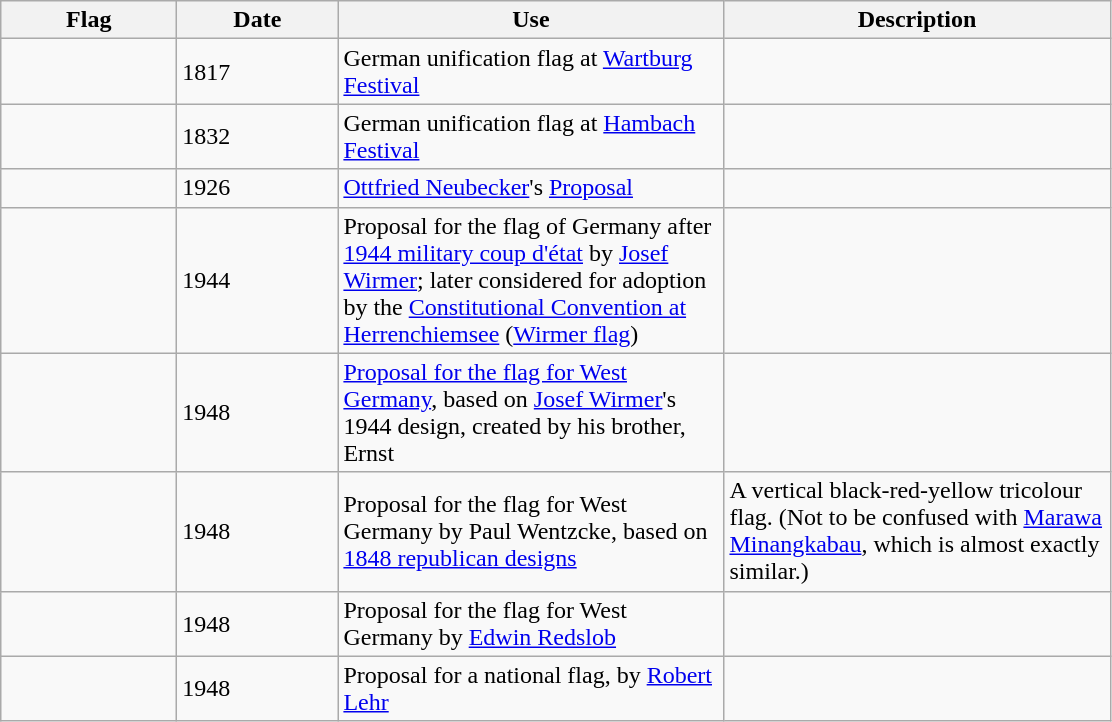<table class="wikitable">
<tr>
<th width="110">Flag</th>
<th width="100">Date</th>
<th width="250">Use</th>
<th width="250">Description</th>
</tr>
<tr>
<td></td>
<td>1817</td>
<td>German unification flag at <a href='#'>Wartburg Festival</a></td>
<td></td>
</tr>
<tr>
<td></td>
<td>1832</td>
<td>German unification flag at <a href='#'>Hambach Festival</a></td>
<td></td>
</tr>
<tr>
<td></td>
<td>1926</td>
<td><a href='#'>Ottfried Neubecker</a>'s <a href='#'>Proposal</a></td>
<td></td>
</tr>
<tr>
<td></td>
<td>1944</td>
<td>Proposal for the flag of Germany after <a href='#'>1944 military coup d'état</a> by <a href='#'>Josef Wirmer</a>; later considered for adoption by the <a href='#'>Constitutional Convention at Herrenchiemsee</a> (<a href='#'>Wirmer flag</a>)</td>
<td></td>
</tr>
<tr>
<td></td>
<td>1948</td>
<td><a href='#'>Proposal for the flag for West Germany</a>, based on <a href='#'>Josef Wirmer</a>'s 1944 design, created by his brother, Ernst</td>
<td></td>
</tr>
<tr>
<td></td>
<td>1948</td>
<td>Proposal for the flag for West Germany by Paul Wentzcke, based on <a href='#'>1848 republican designs</a></td>
<td>A vertical black-red-yellow tricolour flag. (Not to be confused with <a href='#'>Marawa Minangkabau</a>, which is almost exactly similar.)</td>
</tr>
<tr>
<td></td>
<td>1948</td>
<td>Proposal for the flag for West Germany by <a href='#'>Edwin Redslob</a></td>
<td></td>
</tr>
<tr>
<td></td>
<td>1948</td>
<td>Proposal for a national flag, by <a href='#'>Robert Lehr</a></td>
<td></td>
</tr>
</table>
